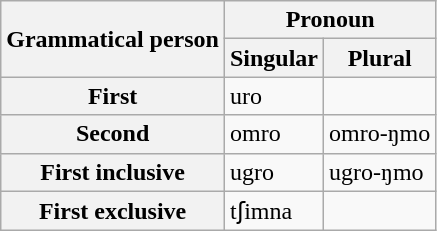<table class="wikitable">
<tr>
<th rowspan="2">Grammatical person</th>
<th colspan="2">Pronoun</th>
</tr>
<tr>
<th>Singular</th>
<th>Plural</th>
</tr>
<tr>
<th>First</th>
<td>uro</td>
<td></td>
</tr>
<tr>
<th>Second</th>
<td>omro</td>
<td>omro-ŋmo</td>
</tr>
<tr>
<th>First inclusive</th>
<td>ugro</td>
<td>ugro-ŋmo</td>
</tr>
<tr>
<th>First exclusive</th>
<td>tʃimna</td>
<td></td>
</tr>
</table>
